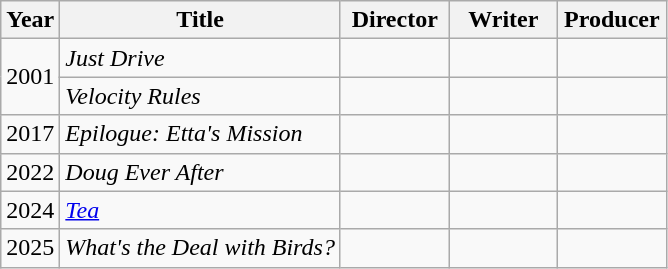<table class="wikitable">
<tr>
<th>Year</th>
<th>Title</th>
<th width="65">Director</th>
<th width="65">Writer</th>
<th width="65">Producer</th>
</tr>
<tr>
<td rowspan="2">2001</td>
<td><em>Just Drive</em></td>
<td></td>
<td></td>
<td></td>
</tr>
<tr>
<td><em>Velocity Rules</em></td>
<td></td>
<td></td>
<td></td>
</tr>
<tr>
<td>2017</td>
<td><em>Epilogue: Etta's Mission</em></td>
<td></td>
<td></td>
<td></td>
</tr>
<tr>
<td>2022</td>
<td><em>Doug Ever After</em></td>
<td></td>
<td></td>
<td></td>
</tr>
<tr>
<td>2024</td>
<td><em><a href='#'>Tea</a></em></td>
<td></td>
<td></td>
<td></td>
</tr>
<tr>
<td>2025</td>
<td><em>What's the Deal with Birds?</em></td>
<td></td>
<td></td>
<td></td>
</tr>
</table>
